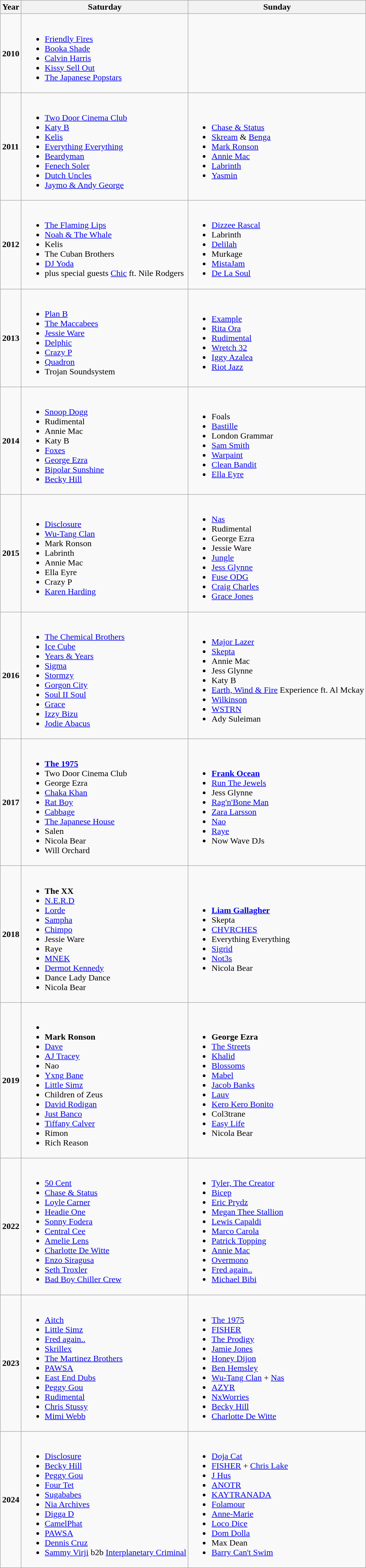<table class="wikitable">
<tr>
<th>Year</th>
<th>Saturday</th>
<th>Sunday</th>
</tr>
<tr>
<td><strong>2010</strong></td>
<td><br><ul><li><a href='#'>Friendly Fires</a></li><li><a href='#'>Booka Shade</a></li><li><a href='#'>Calvin Harris</a></li><li><a href='#'>Kissy Sell Out</a></li><li><a href='#'>The Japanese Popstars</a></li></ul></td>
<td></td>
</tr>
<tr>
<td><strong>2011</strong></td>
<td><br><ul><li><a href='#'>Two Door Cinema Club</a></li><li><a href='#'>Katy B</a></li><li><a href='#'>Kelis</a></li><li><a href='#'>Everything Everything</a></li><li><a href='#'>Beardyman</a></li><li><a href='#'>Fenech Soler</a></li><li><a href='#'>Dutch Uncles</a></li><li><a href='#'>Jaymo & Andy George</a></li></ul></td>
<td><br><ul><li><a href='#'>Chase & Status</a></li><li><a href='#'>Skream</a> & <a href='#'>Benga</a></li><li><a href='#'>Mark Ronson</a></li><li><a href='#'>Annie Mac</a></li><li><a href='#'>Labrinth</a></li><li><a href='#'>Yasmin</a></li></ul></td>
</tr>
<tr>
<td><strong>2012</strong></td>
<td><br><ul><li><a href='#'>The Flaming Lips</a></li><li><a href='#'>Noah & The Whale</a></li><li>Kelis</li><li>The Cuban Brothers</li><li><a href='#'>DJ Yoda</a></li><li>plus special guests <a href='#'>Chic</a> ft. Nile Rodgers</li></ul></td>
<td><br><ul><li><a href='#'>Dizzee Rascal</a></li><li>Labrinth</li><li><a href='#'>Delilah</a></li><li>Murkage</li><li><a href='#'>MistaJam</a></li><li><a href='#'>De La Soul</a></li></ul></td>
</tr>
<tr>
<td><strong>2013</strong></td>
<td><br><ul><li><a href='#'>Plan B</a></li><li><a href='#'>The Maccabees</a></li><li><a href='#'>Jessie Ware</a></li><li><a href='#'>Delphic</a></li><li><a href='#'>Crazy P</a></li><li><a href='#'>Quadron</a></li><li>Trojan Soundsystem</li></ul></td>
<td><br><ul><li><a href='#'>Example</a></li><li><a href='#'>Rita Ora</a></li><li><a href='#'>Rudimental</a></li><li><a href='#'>Wretch 32</a></li><li><a href='#'>Iggy Azalea</a></li><li><a href='#'>Riot Jazz</a></li></ul></td>
</tr>
<tr>
<td><strong>2014</strong></td>
<td><br><ul><li><a href='#'>Snoop Dogg</a></li><li>Rudimental</li><li>Annie Mac</li><li>Katy B</li><li><a href='#'>Foxes</a></li><li><a href='#'>George Ezra</a></li><li><a href='#'>Bipolar Sunshine</a></li><li><a href='#'>Becky Hill</a></li></ul></td>
<td><br><ul><li>Foals</li><li><a href='#'>Bastille</a></li><li>London Grammar</li><li><a href='#'>Sam Smith</a></li><li><a href='#'>Warpaint</a></li><li><a href='#'>Clean Bandit</a></li><li><a href='#'>Ella Eyre</a></li></ul></td>
</tr>
<tr>
<td><strong>2015</strong></td>
<td><br><ul><li><a href='#'>Disclosure</a></li><li><a href='#'>Wu-Tang Clan</a></li><li>Mark Ronson</li><li>Labrinth</li><li>Annie Mac</li><li>Ella Eyre</li><li>Crazy P</li><li><a href='#'>Karen Harding</a></li></ul></td>
<td><br><ul><li><a href='#'>Nas</a></li><li>Rudimental</li><li>George Ezra</li><li>Jessie Ware</li><li><a href='#'>Jungle</a></li><li><a href='#'>Jess Glynne</a></li><li><a href='#'>Fuse ODG</a></li><li><a href='#'>Craig Charles</a></li><li><a href='#'>Grace Jones</a></li></ul></td>
</tr>
<tr>
<td><strong>2016</strong></td>
<td><br><ul><li><a href='#'>The Chemical Brothers</a></li><li><a href='#'>Ice Cube</a></li><li><a href='#'>Years & Years</a></li><li><a href='#'>Sigma</a></li><li><a href='#'>Stormzy</a></li><li><a href='#'>Gorgon City</a></li><li><a href='#'>Soul II Soul</a></li><li><a href='#'>Grace</a></li><li><a href='#'>Izzy Bizu</a></li><li><a href='#'>Jodie Abacus</a></li></ul></td>
<td><br><ul><li><a href='#'>Major Lazer</a></li><li><a href='#'>Skepta</a></li><li>Annie Mac</li><li>Jess Glynne</li><li>Katy B</li><li><a href='#'>Earth, Wind & Fire</a> Experience ft. Al Mckay</li><li><a href='#'>Wilkinson</a></li><li><a href='#'>WSTRN</a></li><li>Ady Suleiman</li></ul></td>
</tr>
<tr>
<td><strong>2017</strong></td>
<td><br><ul><li><strong><a href='#'>The 1975</a></strong></li><li>Two Door Cinema Club</li><li>George Ezra</li><li><a href='#'>Chaka Khan</a></li><li><a href='#'>Rat Boy</a></li><li><a href='#'>Cabbage</a></li><li><a href='#'>The Japanese House</a></li><li>Salen</li><li>Nicola Bear</li><li>Will Orchard</li></ul></td>
<td><br><ul><li><strong><a href='#'>Frank Ocean</a></strong></li><li><a href='#'>Run The Jewels</a></li><li>Jess Glynne</li><li><a href='#'>Rag'n'Bone Man</a></li><li><a href='#'>Zara Larsson</a></li><li><a href='#'>Nao</a></li><li><a href='#'>Raye</a></li><li>Now Wave DJs</li></ul></td>
</tr>
<tr>
<td><strong>2018</strong></td>
<td><br><ul><li><strong>The XX</strong></li><li><a href='#'>N.E.R.D</a></li><li><a href='#'>Lorde</a></li><li><a href='#'>Sampha</a></li><li><a href='#'>Chimpo</a></li><li>Jessie Ware</li><li>Raye</li><li><a href='#'>MNEK</a></li><li><a href='#'>Dermot Kennedy</a></li><li>Dance Lady Dance</li><li>Nicola Bear</li></ul></td>
<td><br><ul><li><strong><a href='#'>Liam Gallagher</a></strong></li><li>Skepta</li><li><a href='#'>CHVRCHES</a></li><li>Everything Everything</li><li><a href='#'>Sigrid</a></li><li><a href='#'>Not3s</a></li><li>Nicola Bear</li></ul></td>
</tr>
<tr>
<td><strong>2019</strong></td>
<td><br><ul><li></li><li><strong>Mark Ronson</strong></li><li><a href='#'>Dave</a></li><li><a href='#'>AJ Tracey</a></li><li>Nao</li><li><a href='#'>Yxng Bane</a></li><li><a href='#'>Little Simz</a></li><li>Children of Zeus</li><li><a href='#'>David Rodigan</a></li><li><a href='#'>Just Banco</a></li><li><a href='#'>Tiffany Calver</a></li><li>Rimon</li><li>Rich Reason</li></ul></td>
<td><br><ul><li><strong>George Ezra</strong></li><li><a href='#'>The Streets</a></li><li><a href='#'>Khalid</a></li><li><a href='#'>Blossoms</a></li><li><a href='#'>Mabel</a></li><li><a href='#'>Jacob Banks</a></li><li><a href='#'>Lauv</a></li><li><a href='#'>Kero Kero Bonito</a></li><li>Col3trane</li><li><a href='#'>Easy Life</a></li><li>Nicola Bear</li></ul></td>
</tr>
<tr>
<td><strong>2022</strong></td>
<td><br><ul><li><a href='#'>50 Cent</a></li><li><a href='#'>Chase & Status</a></li><li><a href='#'>Loyle Carner</a></li><li><a href='#'>Headie One</a></li><li><a href='#'>Sonny Fodera</a></li><li><a href='#'>Central Cee</a></li><li><a href='#'>Amelie Lens</a></li><li><a href='#'>Charlotte De Witte</a></li><li><a href='#'>Enzo Siragusa</a></li><li><a href='#'>Seth Troxler</a></li><li><a href='#'>Bad Boy Chiller Crew</a></li></ul></td>
<td><br><ul><li><a href='#'>Tyler, The Creator</a></li><li><a href='#'>Bicep</a></li><li><a href='#'>Eric Prydz</a></li><li><a href='#'>Megan Thee Stallion</a></li><li><a href='#'>Lewis Capaldi</a></li><li><a href='#'>Marco Carola</a></li><li><a href='#'>Patrick Topping</a></li><li><a href='#'>Annie Mac</a></li><li><a href='#'>Overmono</a></li><li><a href='#'>Fred again..</a></li><li><a href='#'>Michael Bibi</a></li></ul></td>
</tr>
<tr>
<td><strong>2023</strong></td>
<td><br><ul><li><a href='#'>Aitch</a></li><li><a href='#'>Little Simz</a></li><li><a href='#'>Fred again..</a></li><li><a href='#'>Skrillex</a></li><li><a href='#'>The Martinez Brothers</a></li><li><a href='#'>PAWSA</a></li><li><a href='#'>East End Dubs</a></li><li><a href='#'>Peggy Gou</a></li><li><a href='#'>Rudimental</a></li><li><a href='#'>Chris Stussy</a></li><li><a href='#'>Mimi Webb</a></li></ul></td>
<td><br><ul><li><a href='#'>The 1975</a></li><li><a href='#'>FISHER</a></li><li><a href='#'>The Prodigy</a></li><li><a href='#'>Jamie Jones</a></li><li><a href='#'>Honey Dijon</a></li><li><a href='#'>Ben Hemsley</a></li><li><a href='#'>Wu-Tang Clan</a> + <a href='#'>Nas</a></li><li><a href='#'>AZYR</a></li><li><a href='#'>NxWorries</a></li><li><a href='#'>Becky Hill</a></li><li><a href='#'>Charlotte De Witte</a></li></ul></td>
</tr>
<tr>
<td><strong>2024</strong></td>
<td><br><ul><li><a href='#'>Disclosure</a></li><li><a href='#'>Becky Hill</a></li><li><a href='#'>Peggy Gou</a></li><li><a href='#'>Four Tet</a></li><li><a href='#'>Sugababes</a></li><li><a href='#'>Nia Archives</a></li><li><a href='#'>Digga D</a></li><li><a href='#'>CamelPhat</a></li><li><a href='#'>PAWSA</a></li><li><a href='#'>Dennis Cruz</a></li><li><a href='#'>Sammy Virji</a> b2b <a href='#'>Interplanetary Criminal</a></li></ul></td>
<td><br><ul><li><a href='#'>Doja Cat</a></li><li><a href='#'>FISHER</a> + <a href='#'>Chris Lake</a></li><li><a href='#'>J Hus</a></li><li><a href='#'>ANOTR</a></li><li><a href='#'>KAYTRANADA</a></li><li><a href='#'>Folamour</a></li><li><a href='#'>Anne-Marie</a></li><li><a href='#'>Loco Dice</a></li><li><a href='#'>Dom Dolla</a></li><li>Max Dean</li><li><a href='#'>Barry Can't Swim</a></li></ul></td>
</tr>
</table>
